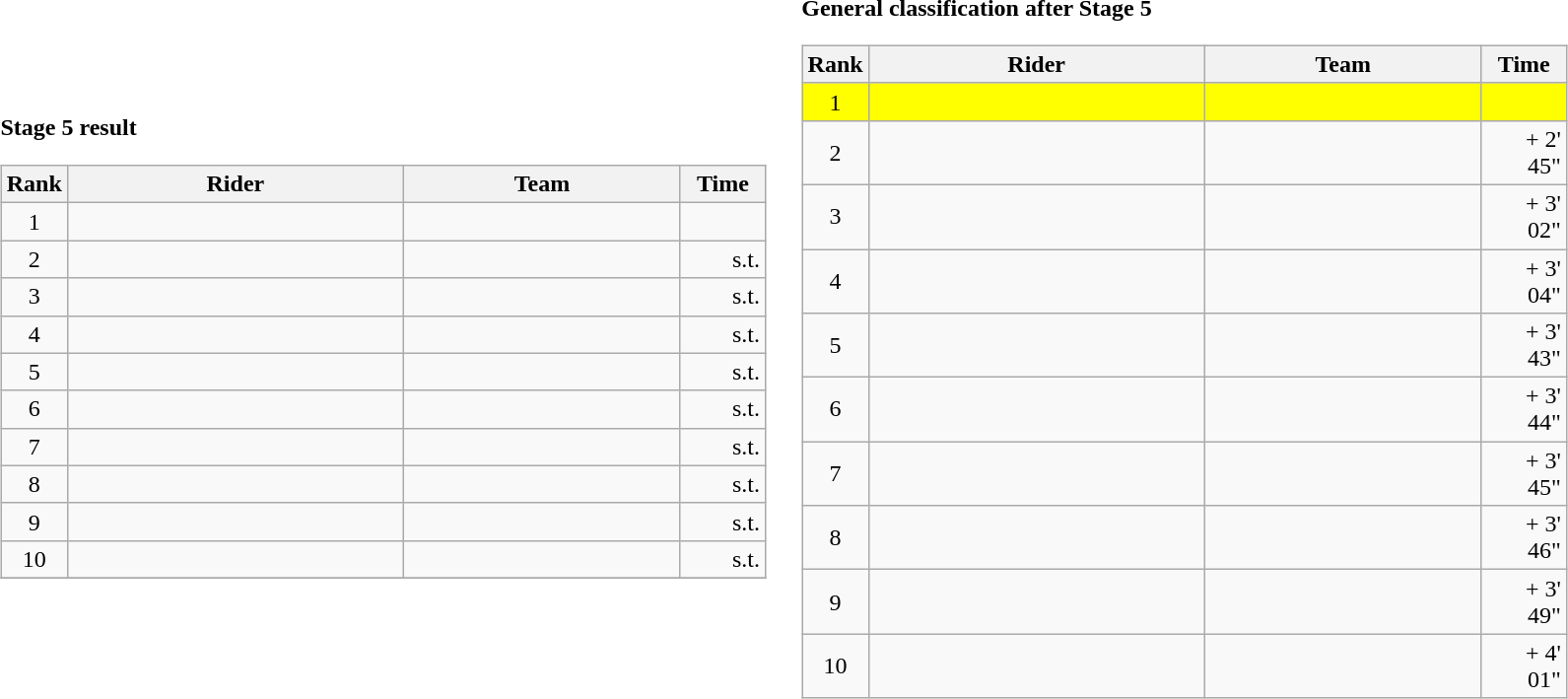<table>
<tr>
<td><strong>Stage 5 result</strong><br><table class="wikitable">
<tr>
<th width="8">Rank</th>
<th width="220">Rider</th>
<th width="180">Team</th>
<th width="50">Time</th>
</tr>
<tr>
<td style="text-align:center;">1</td>
<td></td>
<td></td>
<td align="right"></td>
</tr>
<tr>
<td style="text-align:center;">2</td>
<td></td>
<td></td>
<td align="right">s.t.</td>
</tr>
<tr>
<td style="text-align:center;">3</td>
<td></td>
<td></td>
<td align="right">s.t.</td>
</tr>
<tr>
<td style="text-align:center;">4</td>
<td></td>
<td></td>
<td align="right">s.t.</td>
</tr>
<tr>
<td style="text-align:center;">5</td>
<td></td>
<td></td>
<td align="right">s.t.</td>
</tr>
<tr>
<td style="text-align:center;">6</td>
<td></td>
<td></td>
<td align="right">s.t.</td>
</tr>
<tr>
<td style="text-align:center;">7</td>
<td></td>
<td></td>
<td align="right">s.t.</td>
</tr>
<tr>
<td style="text-align:center;">8</td>
<td></td>
<td></td>
<td align="right">s.t.</td>
</tr>
<tr>
<td style="text-align:center;">9</td>
<td></td>
<td></td>
<td align="right">s.t.</td>
</tr>
<tr>
<td style="text-align:center;">10</td>
<td> </td>
<td></td>
<td align="right">s.t.</td>
</tr>
<tr>
</tr>
</table>
</td>
<td></td>
<td><strong>General classification after Stage 5</strong><br><table class="wikitable">
<tr>
<th width="8">Rank</th>
<th width="220">Rider</th>
<th width="180">Team</th>
<th width="50">Time</th>
</tr>
<tr bgcolor=Yellow>
<td style="text-align:center;">1</td>
<td> </td>
<td></td>
<td align="right"></td>
</tr>
<tr>
<td style="text-align:center;">2</td>
<td> </td>
<td></td>
<td align="right">+ 2' 45"</td>
</tr>
<tr>
<td style="text-align:center;">3</td>
<td></td>
<td></td>
<td align="right">+ 3' 02"</td>
</tr>
<tr>
<td style="text-align:center;">4</td>
<td></td>
<td></td>
<td align="right">+ 3' 04"</td>
</tr>
<tr>
<td style="text-align:center;">5</td>
<td></td>
<td></td>
<td align="right">+ 3' 43"</td>
</tr>
<tr>
<td style="text-align:center;">6</td>
<td></td>
<td></td>
<td align="right">+ 3' 44"</td>
</tr>
<tr>
<td style="text-align:center;">7</td>
<td><s></s></td>
<td></td>
<td align="right">+ 3' 45"</td>
</tr>
<tr>
<td style="text-align:center;">8</td>
<td></td>
<td></td>
<td align="right">+ 3' 46"</td>
</tr>
<tr>
<td style="text-align:center;">9</td>
<td></td>
<td></td>
<td align="right">+ 3' 49"</td>
</tr>
<tr>
<td style="text-align:center;">10</td>
<td></td>
<td></td>
<td align="right">+ 4' 01"</td>
</tr>
</table>
</td>
</tr>
</table>
